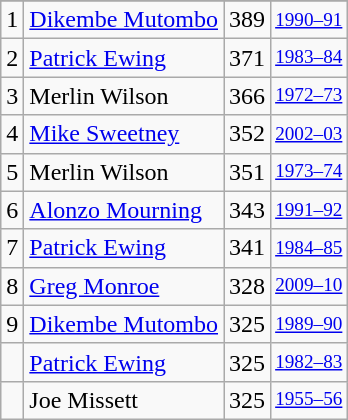<table class="wikitable">
<tr>
</tr>
<tr>
<td>1</td>
<td><a href='#'>Dikembe Mutombo</a></td>
<td>389</td>
<td style="font-size:80%;"><a href='#'>1990–91</a></td>
</tr>
<tr>
<td>2</td>
<td><a href='#'>Patrick Ewing</a></td>
<td>371</td>
<td style="font-size:80%;"><a href='#'>1983–84</a></td>
</tr>
<tr>
<td>3</td>
<td>Merlin Wilson</td>
<td>366</td>
<td style="font-size:80%;"><a href='#'>1972–73</a></td>
</tr>
<tr>
<td>4</td>
<td><a href='#'>Mike Sweetney</a></td>
<td>352</td>
<td style="font-size:80%;"><a href='#'>2002–03</a></td>
</tr>
<tr>
<td>5</td>
<td>Merlin Wilson</td>
<td>351</td>
<td style="font-size:80%;"><a href='#'>1973–74</a></td>
</tr>
<tr>
<td>6</td>
<td><a href='#'>Alonzo Mourning</a></td>
<td>343</td>
<td style="font-size:80%;"><a href='#'>1991–92</a></td>
</tr>
<tr>
<td>7</td>
<td><a href='#'>Patrick Ewing</a></td>
<td>341</td>
<td style="font-size:80%;"><a href='#'>1984–85</a></td>
</tr>
<tr>
<td>8</td>
<td><a href='#'>Greg Monroe</a></td>
<td>328</td>
<td style="font-size:80%;"><a href='#'>2009–10</a></td>
</tr>
<tr>
<td>9</td>
<td><a href='#'>Dikembe Mutombo</a></td>
<td>325</td>
<td style="font-size:80%;"><a href='#'>1989–90</a></td>
</tr>
<tr>
<td></td>
<td><a href='#'>Patrick Ewing</a></td>
<td>325</td>
<td style="font-size:80%;"><a href='#'>1982–83</a></td>
</tr>
<tr>
<td></td>
<td>Joe Missett</td>
<td>325</td>
<td style="font-size:80%;"><a href='#'>1955–56</a></td>
</tr>
</table>
